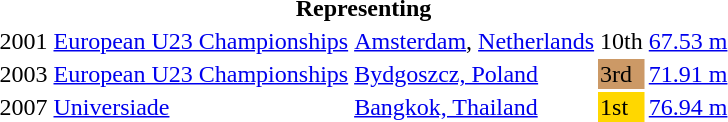<table>
<tr>
<th colspan="5">Representing </th>
</tr>
<tr>
<td>2001</td>
<td><a href='#'>European U23 Championships</a></td>
<td><a href='#'>Amsterdam</a>, <a href='#'>Netherlands</a></td>
<td>10th</td>
<td><a href='#'>67.53 m</a></td>
</tr>
<tr>
<td>2003</td>
<td><a href='#'>European U23 Championships</a></td>
<td><a href='#'>Bydgoszcz, Poland</a></td>
<td bgcolor="cc9966">3rd</td>
<td><a href='#'>71.91 m</a></td>
</tr>
<tr>
<td>2007</td>
<td><a href='#'>Universiade</a></td>
<td><a href='#'>Bangkok, Thailand</a></td>
<td bgcolor="gold">1st</td>
<td><a href='#'>76.94 m</a></td>
</tr>
</table>
